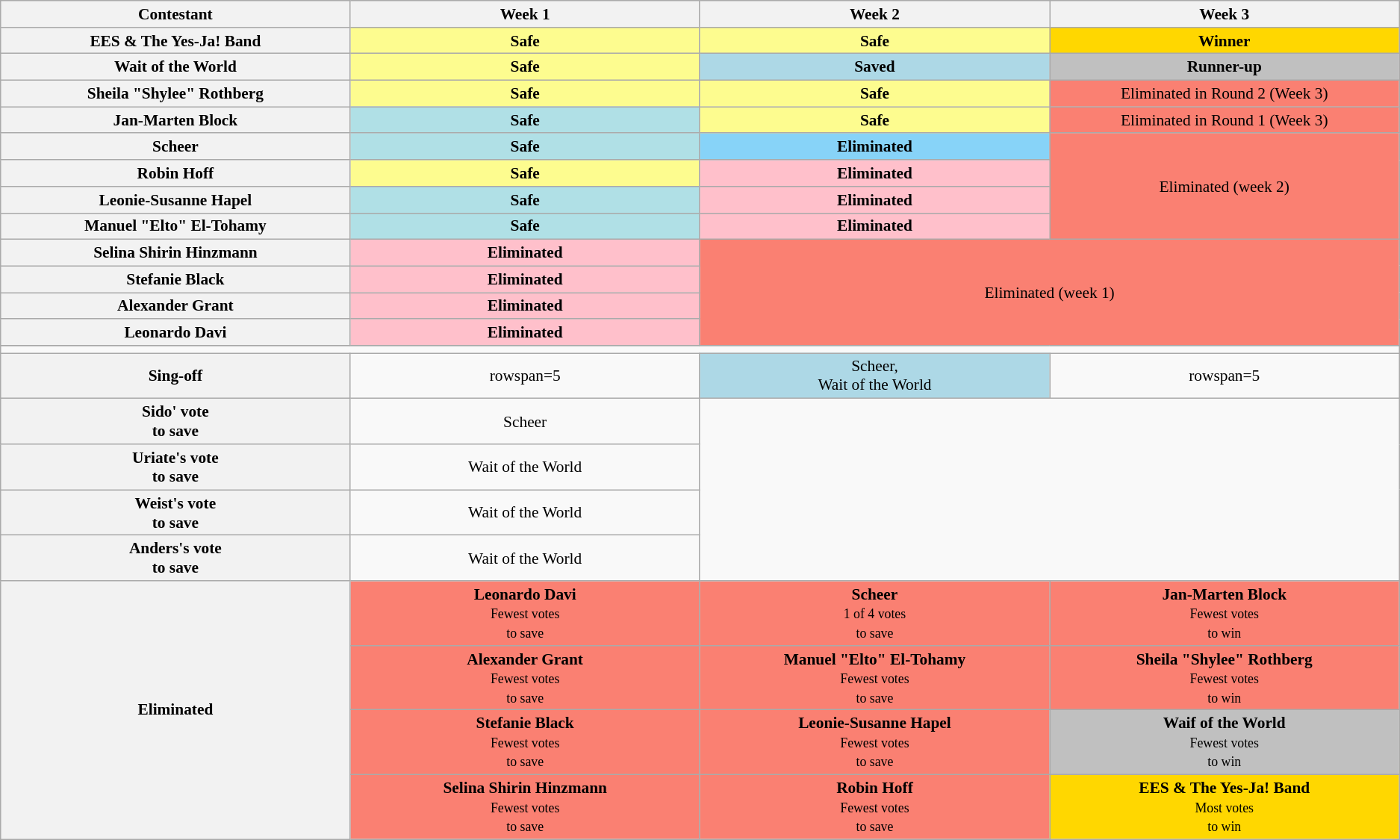<table class="wikitable" style="text-align:center; font-size:89%">
<tr>
<th style="width:7%" rowspan="1" scope="col">Contestant</th>
<th style="width:7%" rowspan="1" scope="col">Week 1</th>
<th style="width:7%" rowspan="1" scope="col">Week 2</th>
<th style="width:7%" rowspan="1" scope="col">Week 3</th>
</tr>
<tr>
<th scope="row">EES & The Yes-Ja! Band</th>
<td style="background:#fdfc8f"><strong>Safe</strong></td>
<td style="background:#fdfc8f"><strong>Safe</strong></td>
<td style="background:gold"><strong>Winner</strong></td>
</tr>
<tr>
<th scope="row">Wait of the World</th>
<td style="background:#fdfc8f"><strong>Safe</strong></td>
<td style="background:lightblue"><strong>Saved</strong></td>
<td style="background:silver"><strong>Runner-up</strong></td>
</tr>
<tr>
<th scope="row">Sheila "Shylee" Rothberg</th>
<td style="background:#fdfc8f"><strong>Safe</strong></td>
<td style="background:#fdfc8f"><strong>Safe</strong></td>
<td style="background:salmon">Eliminated in Round 2 (Week 3)</td>
</tr>
<tr>
<th scope="row">Jan-Marten Block</th>
<td style="background:#B0E0E6"><strong>Safe</strong></td>
<td style="background:#fdfc8f"><strong>Safe</strong></td>
<td style="background:salmon">Eliminated in Round 1 (Week 3)</td>
</tr>
<tr>
<th scope="row">Scheer</th>
<td style="background:#B0E0E6"><strong>Safe</strong></td>
<td style="background:#87D3F8"><strong>Eliminated</strong></td>
<td colspan="4"  rowspan="4" style="background:salmon">Eliminated (week 2)</td>
</tr>
<tr>
<th scope="row">Robin Hoff</th>
<td style="background:#fdfc8f"><strong>Safe</strong></td>
<td style="background:pink"><strong>Eliminated</strong></td>
</tr>
<tr>
<th scope="row">Leonie-Susanne Hapel</th>
<td style="background:#B0E0E6"><strong>Safe</strong></td>
<td style="background:pink"><strong>Eliminated</strong></td>
</tr>
<tr>
<th scope="row">Manuel "Elto" El-Tohamy</th>
<td style="background:#B0E0E6"><strong>Safe</strong></td>
<td style="background:pink"><strong>Eliminated</strong></td>
</tr>
<tr>
<th scope="row">Selina Shirin Hinzmann</th>
<td style="background:pink"><strong>Eliminated</strong></td>
<td colspan="5"  rowspan="4" style="background:salmon">Eliminated (week 1)</td>
</tr>
<tr>
<th scope="row">Stefanie Black</th>
<td style="background:pink"><strong>Eliminated</strong></td>
</tr>
<tr>
<th scope="row">Alexander Grant</th>
<td style="background:pink"><strong>Eliminated</strong></td>
</tr>
<tr>
<th scope="row">Leonardo Davi</th>
<td style="background:pink"><strong>Eliminated</strong></td>
</tr>
<tr>
</tr>
<tr>
<td colspan="4"></td>
</tr>
<tr>
<th scope="row">Sing-off</th>
<td>rowspan=5 </td>
<td bgcolor="lightblue">Scheer,<br>Wait of the World</td>
<td>rowspan=5 </td>
</tr>
<tr>
<th scope="row">Sido' vote<br>to save</th>
<td>Scheer</td>
</tr>
<tr>
<th scope="row">Uriate's vote<br>to save</th>
<td>Wait of the World</td>
</tr>
<tr>
<th scope="row">Weist's vote<br>to save</th>
<td>Wait of the World</td>
</tr>
<tr>
<th scope="row">Anders's vote<br>to save</th>
<td>Wait of the World</td>
</tr>
<tr>
<th rowspan=4 scope="row">Eliminated</th>
<td style="background:salmon;"><strong>Leonardo Davi</strong><br><small>Fewest votes<br>to save</small></td>
<td style="background:salmon;"><strong>Scheer</strong><br><small>1 of 4 votes<br>to save</small></td>
<td style="background:salmon;"><strong>Jan-Marten Block</strong><br><small>Fewest votes<br>to win</small></td>
</tr>
<tr>
<td style="background:salmon;"><strong>Alexander Grant</strong><br><small>Fewest votes<br>to save</small></td>
<td style="background:salmon;"><strong> Manuel "Elto" El-Tohamy</strong><br><small>Fewest votes<br>to save</small></td>
<td style="background:salmon;"><strong>Sheila "Shylee" Rothberg</strong><br><small>Fewest votes<br>to win</small></td>
</tr>
<tr>
<td style="background:salmon;"><strong>Stefanie Black</strong><br><small>Fewest votes<br>to save</small></td>
<td style="background:salmon;"><strong> Leonie-Susanne Hapel</strong><br><small>Fewest votes<br>to save</small></td>
<td style="background:silver;"><strong>Waif of the World</strong><br><small>Fewest votes<br>to win</small></td>
</tr>
<tr>
<td style="background:salmon;"><strong>Selina Shirin Hinzmann</strong><br><small>Fewest votes<br>to save</small></td>
<td style="background:salmon;"><strong>Robin Hoff</strong><br><small>Fewest votes<br>to save</small></td>
<td style="background:gold;"><strong>EES & The Yes-Ja! Band</strong><br><small>Most votes<br>to win</small></td>
</tr>
</table>
